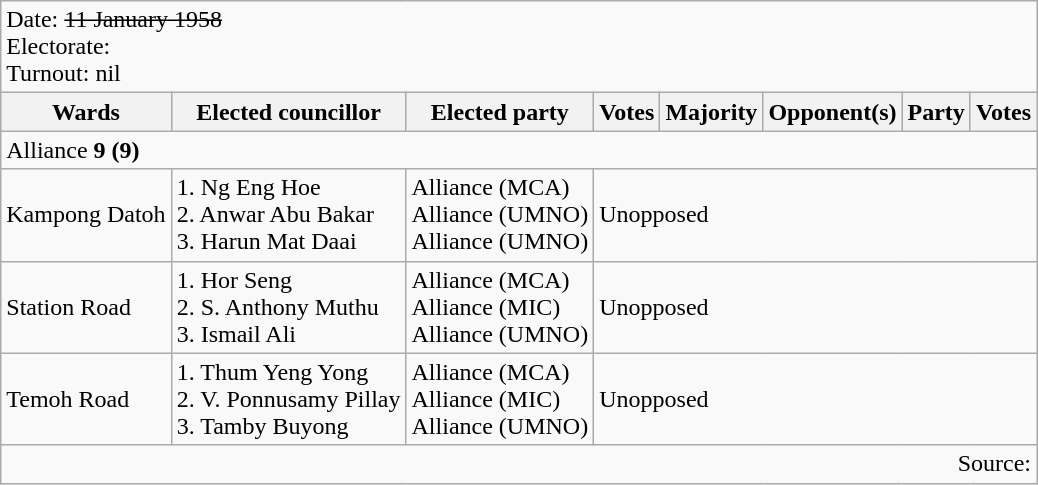<table class=wikitable>
<tr>
<td colspan=8>Date: <s>11 January 1958</s><br>Electorate: <br>Turnout: nil</td>
</tr>
<tr>
<th>Wards</th>
<th>Elected councillor</th>
<th>Elected party</th>
<th>Votes</th>
<th>Majority</th>
<th>Opponent(s)</th>
<th>Party</th>
<th>Votes</th>
</tr>
<tr>
<td colspan=8>Alliance <strong>9 (9)</strong> </td>
</tr>
<tr>
<td>Kampong Datoh</td>
<td>1. Ng Eng Hoe<br>2. Anwar Abu Bakar<br>3. Harun Mat Daai</td>
<td>Alliance (MCA)<br>Alliance (UMNO)<br>Alliance (UMNO)</td>
<td colspan=5>Unopposed</td>
</tr>
<tr>
<td>Station Road</td>
<td>1. Hor Seng<br>2. S. Anthony Muthu<br>3. Ismail Ali</td>
<td>Alliance (MCA)<br>Alliance (MIC)<br>Alliance (UMNO)</td>
<td colspan=5>Unopposed</td>
</tr>
<tr>
<td>Temoh Road</td>
<td>1. Thum Yeng Yong<br>2. V. Ponnusamy Pillay<br>3. Tamby Buyong</td>
<td>Alliance (MCA)<br>Alliance (MIC)<br>Alliance (UMNO)</td>
<td colspan=5>Unopposed</td>
</tr>
<tr>
<td colspan="8" style="text-align:right;">Source: </td>
</tr>
</table>
